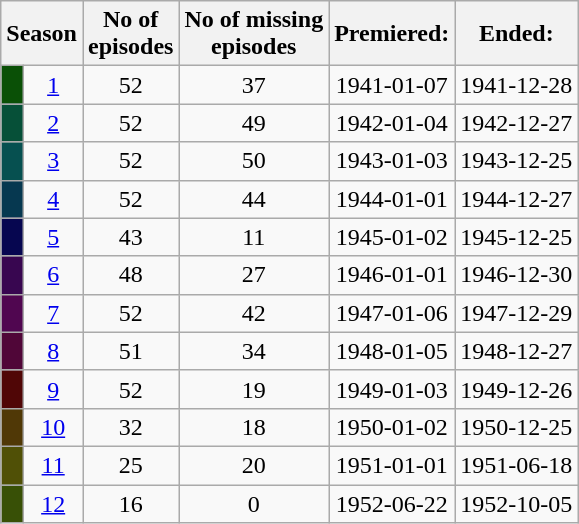<table class=wikitable style="text-align:center">
<tr>
<th colspan=2>Season</th>
<th>No of<br> episodes</th>
<th>No of missing<br>episodes</th>
<th>Premiered:</th>
<th>Ended:</th>
</tr>
<tr>
<td style="width:8px; background:#0A5006"></td>
<td><a href='#'>1</a></td>
<td>52</td>
<td>37</td>
<td>1941-01-07</td>
<td>1941-12-28</td>
</tr>
<tr>
<td bgcolor="065038"></td>
<td><a href='#'>2</a></td>
<td>52</td>
<td>49</td>
<td>1942-01-04</td>
<td>1942-12-27</td>
</tr>
<tr>
<td bgcolor="065050"></td>
<td><a href='#'>3</a></td>
<td>52</td>
<td>50</td>
<td>1943-01-03</td>
<td>1943-12-25</td>
</tr>
<tr>
<td bgcolor="063850"></td>
<td><a href='#'>4</a></td>
<td>52</td>
<td>44</td>
<td>1944-01-01</td>
<td>1944-12-27</td>
</tr>
<tr>
<td bgcolor="060650"></td>
<td><a href='#'>5</a></td>
<td>43</td>
<td>11</td>
<td>1945-01-02</td>
<td>1945-12-25</td>
</tr>
<tr>
<td bgcolor="380650"></td>
<td><a href='#'>6</a></td>
<td>48</td>
<td>27</td>
<td>1946-01-01</td>
<td>1946-12-30</td>
</tr>
<tr>
<td bgcolor="500650"></td>
<td><a href='#'>7</a></td>
<td>52</td>
<td>42</td>
<td>1947-01-06</td>
<td>1947-12-29</td>
</tr>
<tr>
<td bgcolor="500638"></td>
<td><a href='#'>8</a></td>
<td>51</td>
<td>34</td>
<td>1948-01-05</td>
<td>1948-12-27</td>
</tr>
<tr>
<td bgcolor="500606"></td>
<td><a href='#'>9</a></td>
<td>52</td>
<td>19</td>
<td>1949-01-03</td>
<td>1949-12-26</td>
</tr>
<tr>
<td bgcolor="503806"></td>
<td><a href='#'>10</a></td>
<td>32</td>
<td>18</td>
<td>1950-01-02</td>
<td>1950-12-25</td>
</tr>
<tr>
<td bgcolor="505006"></td>
<td><a href='#'>11</a></td>
<td>25</td>
<td>20</td>
<td>1951-01-01</td>
<td>1951-06-18</td>
</tr>
<tr>
<td bgcolor="385006"></td>
<td><a href='#'>12</a></td>
<td>16</td>
<td>0</td>
<td>1952-06-22</td>
<td>1952-10-05</td>
</tr>
</table>
